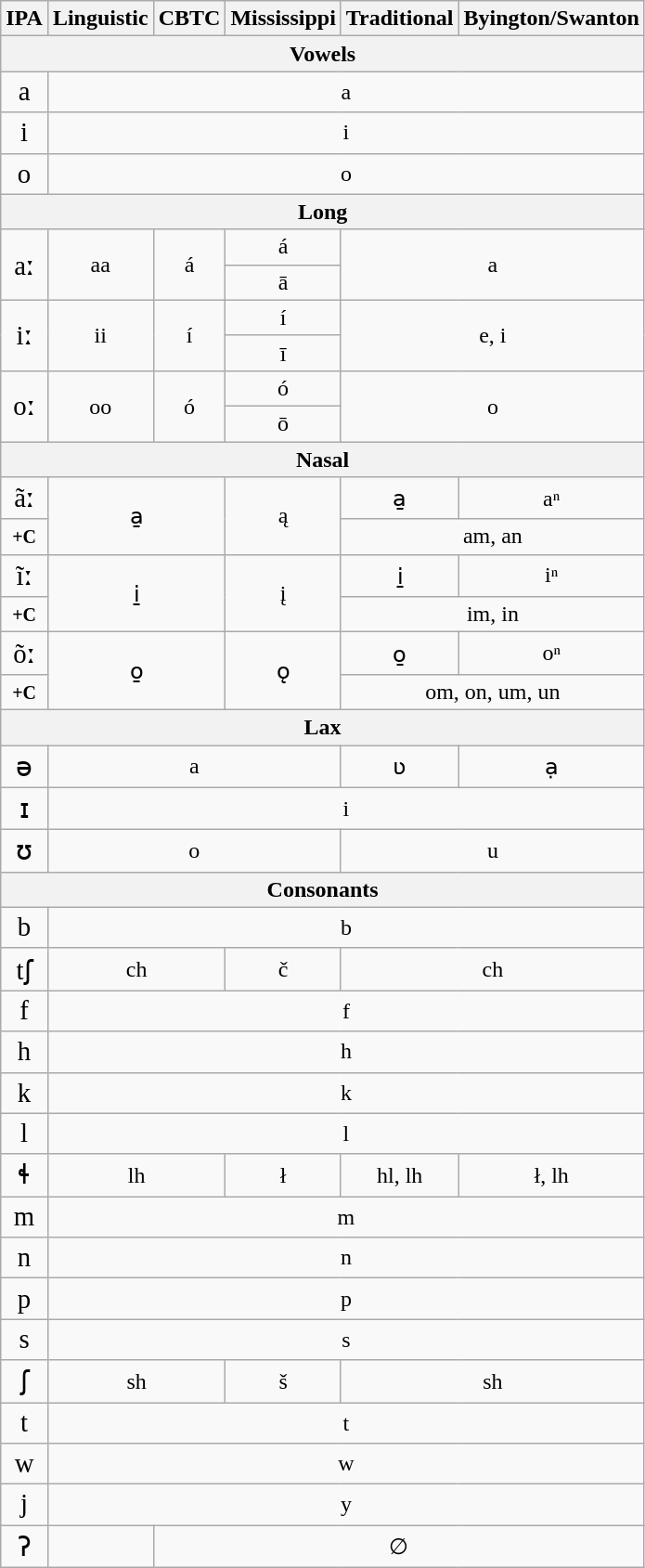<table class="wikitable" style="text-align:center">
<tr>
<th>IPA</th>
<th>Linguistic</th>
<th>CBTC</th>
<th>Mississippi</th>
<th>Traditional</th>
<th>Byington/Swanton</th>
</tr>
<tr>
<th colspan="6">Vowels</th>
</tr>
<tr>
<td><big>a</big></td>
<td colspan="5">a</td>
</tr>
<tr>
<td><big>i</big></td>
<td colspan="5">i</td>
</tr>
<tr>
<td><big>o</big></td>
<td colspan="5">o</td>
</tr>
<tr>
<th colspan="6">Long</th>
</tr>
<tr>
<td rowspan="2"><big>aː</big></td>
<td rowspan="2">aa</td>
<td rowspan="2">á</td>
<td>á</td>
<td colspan="2" rowspan="2">a</td>
</tr>
<tr>
<td>ā</td>
</tr>
<tr>
<td rowspan="2"><big>iː</big></td>
<td rowspan="2">ii</td>
<td rowspan="2">í</td>
<td>í</td>
<td colspan="2" rowspan="2">e, i</td>
</tr>
<tr>
<td>ī</td>
</tr>
<tr>
<td rowspan="2"><big>oː</big></td>
<td rowspan="2">oo</td>
<td rowspan="2">ó</td>
<td>ó</td>
<td colspan="2" rowspan="2">o</td>
</tr>
<tr>
<td>ō</td>
</tr>
<tr>
<th colspan="6">Nasal</th>
</tr>
<tr>
<td><big>ãː</big></td>
<td colspan="2" rowspan="2">a̱</td>
<td rowspan="2">ą</td>
<td>a̱</td>
<td>aⁿ</td>
</tr>
<tr>
<td><small><strong>+C</strong></small></td>
<td colspan="2">am, an</td>
</tr>
<tr>
<td><big>ĩː</big></td>
<td colspan="2" rowspan="2">i̱</td>
<td rowspan="2">į</td>
<td>i̱</td>
<td>iⁿ</td>
</tr>
<tr>
<td><small><strong>+C</strong></small></td>
<td colspan="2">im, in</td>
</tr>
<tr>
<td><big>õː</big></td>
<td colspan="2" rowspan="2">o̱</td>
<td rowspan="2">ǫ</td>
<td>o̱</td>
<td>oⁿ</td>
</tr>
<tr>
<td><small><strong>+C</strong></small></td>
<td colspan="2">om, on, um, un</td>
</tr>
<tr>
<th colspan="6">Lax</th>
</tr>
<tr>
<td><big>ə</big></td>
<td colspan="3">a</td>
<td>ʋ</td>
<td>ạ</td>
</tr>
<tr>
<td><big>ɪ</big></td>
<td colspan="5">i</td>
</tr>
<tr>
<td><big>ʊ</big></td>
<td colspan="3">o</td>
<td colspan="2">u</td>
</tr>
<tr>
<th colspan="6">Consonants</th>
</tr>
<tr>
<td><big>b</big></td>
<td colspan="5">b</td>
</tr>
<tr>
<td><big>tʃ</big></td>
<td colspan="2">ch</td>
<td>č</td>
<td colspan="2">ch</td>
</tr>
<tr>
<td><big>f</big></td>
<td colspan="5">f</td>
</tr>
<tr>
<td><big>h</big></td>
<td colspan="5">h</td>
</tr>
<tr>
<td><big>k</big></td>
<td colspan="5">k</td>
</tr>
<tr>
<td><big>l</big></td>
<td colspan="5">l</td>
</tr>
<tr>
<td><big>ɬ</big></td>
<td colspan="2">lh</td>
<td>ł</td>
<td>hl, lh </td>
<td>ł, lh </td>
</tr>
<tr>
<td><big>m</big></td>
<td colspan="5">m</td>
</tr>
<tr>
<td><big>n</big></td>
<td colspan="5">n</td>
</tr>
<tr>
<td><big>p</big></td>
<td colspan="5">p</td>
</tr>
<tr>
<td><big>s</big></td>
<td colspan="5">s</td>
</tr>
<tr>
<td><big>ʃ</big></td>
<td colspan="2">sh</td>
<td>š</td>
<td colspan="2">sh</td>
</tr>
<tr>
<td><big>t</big></td>
<td colspan="5">t</td>
</tr>
<tr>
<td><big>w</big></td>
<td colspan="5">w</td>
</tr>
<tr>
<td><big>j</big></td>
<td colspan="5">y</td>
</tr>
<tr>
<td><big>ʔ</big></td>
<td colspan="1"></td>
<td colspan="4">∅</td>
</tr>
</table>
